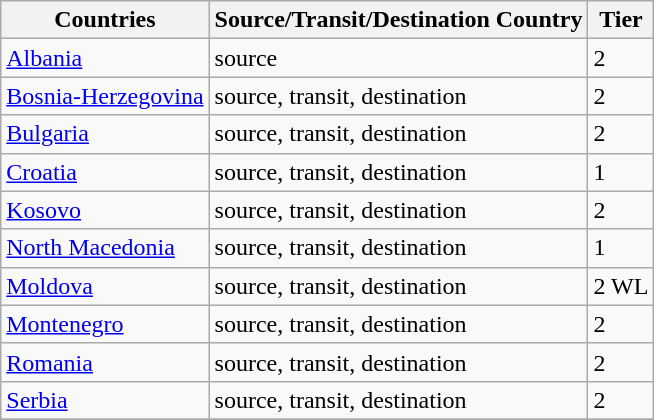<table class="wikitable">
<tr>
<th>Countries</th>
<th>Source/Transit/Destination Country</th>
<th>Tier</th>
</tr>
<tr>
<td><a href='#'>Albania</a></td>
<td>source</td>
<td>2</td>
</tr>
<tr>
<td><a href='#'>Bosnia-Herzegovina</a></td>
<td>source, transit, destination</td>
<td>2</td>
</tr>
<tr>
<td><a href='#'>Bulgaria</a></td>
<td>source, transit, destination</td>
<td>2</td>
</tr>
<tr>
<td><a href='#'>Croatia</a></td>
<td>source, transit, destination</td>
<td>1</td>
</tr>
<tr>
<td><a href='#'>Kosovo</a></td>
<td>source, transit, destination</td>
<td>2</td>
</tr>
<tr>
<td><a href='#'>North Macedonia</a></td>
<td>source, transit, destination</td>
<td>1</td>
</tr>
<tr>
<td><a href='#'>Moldova</a></td>
<td>source, transit, destination</td>
<td>2 WL</td>
</tr>
<tr>
<td><a href='#'>Montenegro</a></td>
<td>source, transit, destination</td>
<td>2</td>
</tr>
<tr>
<td><a href='#'>Romania</a></td>
<td>source, transit, destination</td>
<td>2</td>
</tr>
<tr>
<td><a href='#'>Serbia</a></td>
<td>source, transit, destination</td>
<td>2</td>
</tr>
<tr>
</tr>
</table>
